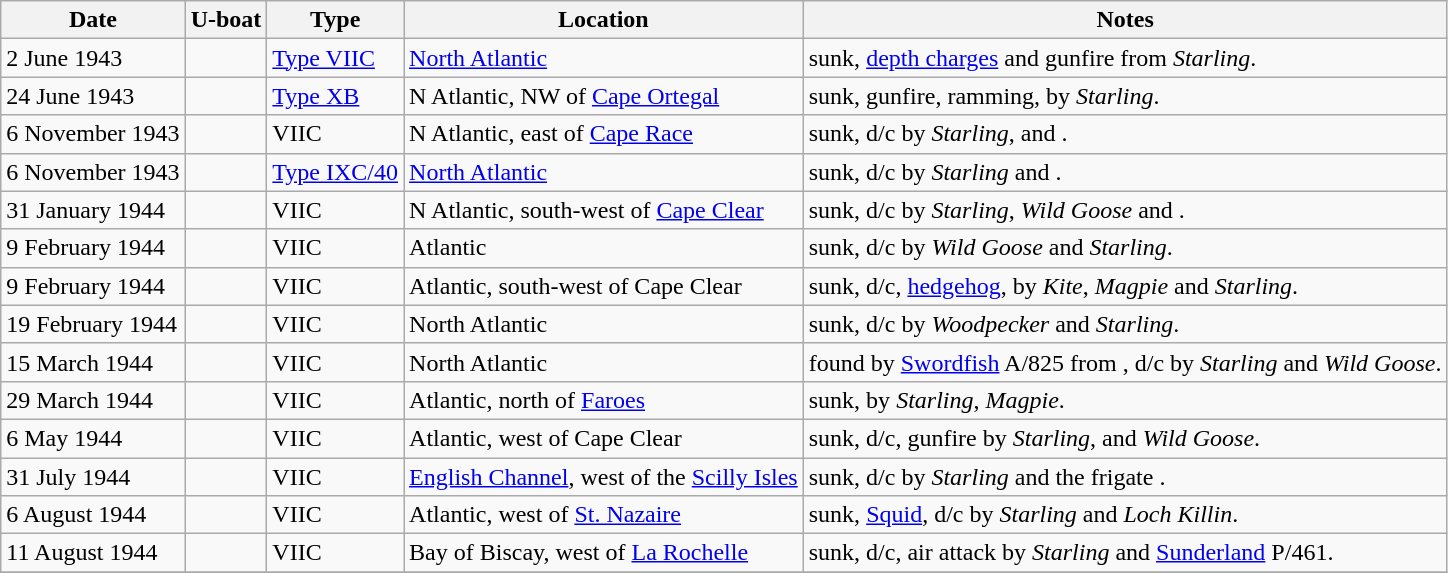<table class="wikitable">
<tr>
<th>Date</th>
<th>U-boat</th>
<th>Type</th>
<th>Location</th>
<th>Notes</th>
</tr>
<tr>
<td>2 June 1943</td>
<td></td>
<td><a href='#'>Type VIIC</a></td>
<td><a href='#'>North Atlantic</a><br></td>
<td>sunk, <a href='#'>depth charges</a> and gunfire from <em>Starling</em>.</td>
</tr>
<tr>
<td>24 June 1943</td>
<td></td>
<td><a href='#'>Type XB</a></td>
<td>N Atlantic, NW of <a href='#'>Cape Ortegal</a><br></td>
<td>sunk, gunfire, ramming, by <em>Starling</em>.</td>
</tr>
<tr>
<td>6 November 1943</td>
<td></td>
<td>VIIC</td>
<td>N Atlantic, east of <a href='#'>Cape Race</a><br></td>
<td>sunk, d/c by <em>Starling</em>,  and .</td>
</tr>
<tr>
<td>6 November 1943</td>
<td></td>
<td><a href='#'>Type IXC/40</a></td>
<td><a href='#'>North Atlantic</a><br></td>
<td>sunk, d/c by <em>Starling</em> and .</td>
</tr>
<tr>
<td>31 January 1944</td>
<td></td>
<td>VIIC</td>
<td>N Atlantic, south-west of <a href='#'>Cape Clear</a><br></td>
<td>sunk, d/c by <em>Starling</em>, <em>Wild Goose</em> and .</td>
</tr>
<tr>
<td>9 February 1944</td>
<td></td>
<td>VIIC</td>
<td>Atlantic<br></td>
<td>sunk, d/c by <em>Wild Goose</em> and <em>Starling</em>.</td>
</tr>
<tr>
<td>9 February 1944</td>
<td></td>
<td>VIIC</td>
<td>Atlantic, south-west of Cape Clear<br></td>
<td>sunk, d/c, <a href='#'>hedgehog</a>, by <em>Kite</em>, <em>Magpie</em> and <em>Starling</em>.</td>
</tr>
<tr>
<td>19 February 1944</td>
<td></td>
<td>VIIC</td>
<td>North Atlantic<br></td>
<td>sunk, d/c by <em>Woodpecker</em> and <em>Starling</em>.</td>
</tr>
<tr>
<td>15 March 1944</td>
<td></td>
<td>VIIC</td>
<td>North Atlantic<br></td>
<td>found by <a href='#'>Swordfish</a> A/825 from , d/c by <em>Starling</em> and <em>Wild Goose</em>.</td>
</tr>
<tr>
<td>29 March 1944</td>
<td></td>
<td>VIIC</td>
<td>Atlantic, north of <a href='#'>Faroes</a><br></td>
<td>sunk,  by <em>Starling</em>, <em>Magpie</em>.</td>
</tr>
<tr>
<td>6 May 1944</td>
<td></td>
<td>VIIC</td>
<td>Atlantic, west of Cape Clear<br></td>
<td>sunk, d/c, gunfire by <em>Starling</em>,  and <em>Wild Goose</em>.</td>
</tr>
<tr>
<td>31 July 1944</td>
<td></td>
<td>VIIC</td>
<td><a href='#'>English Channel</a>, west of the <a href='#'>Scilly Isles</a><br></td>
<td>sunk, d/c by <em>Starling</em> and the frigate .</td>
</tr>
<tr>
<td>6 August 1944</td>
<td></td>
<td>VIIC</td>
<td>Atlantic, west of <a href='#'>St. Nazaire</a><br></td>
<td>sunk, <a href='#'>Squid</a>, d/c by <em>Starling</em> and <em>Loch Killin</em>.</td>
</tr>
<tr>
<td>11 August 1944</td>
<td></td>
<td>VIIC</td>
<td>Bay of Biscay, west of <a href='#'>La Rochelle</a><br></td>
<td>sunk, d/c, air attack by <em>Starling</em> and <a href='#'>Sunderland</a> P/461.</td>
</tr>
<tr>
</tr>
</table>
